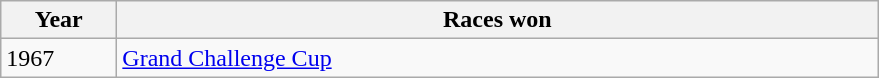<table class="wikitable">
<tr>
<th width=70>Year</th>
<th width=500>Races won</th>
</tr>
<tr>
<td>1967</td>
<td><a href='#'>Grand Challenge Cup</a></td>
</tr>
</table>
